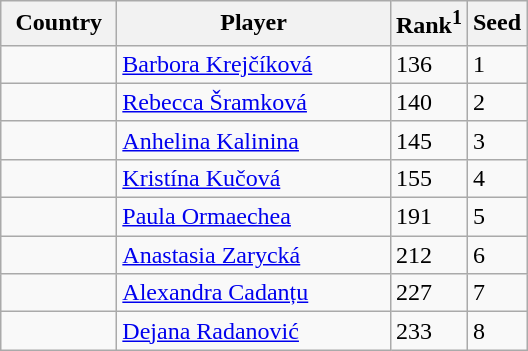<table class="sortable wikitable">
<tr>
<th width="70">Country</th>
<th width="175">Player</th>
<th>Rank<sup>1</sup></th>
<th>Seed</th>
</tr>
<tr>
<td></td>
<td><a href='#'>Barbora Krejčíková</a></td>
<td>136</td>
<td>1</td>
</tr>
<tr>
<td></td>
<td><a href='#'>Rebecca Šramková</a></td>
<td>140</td>
<td>2</td>
</tr>
<tr>
<td></td>
<td><a href='#'>Anhelina Kalinina</a></td>
<td>145</td>
<td>3</td>
</tr>
<tr>
<td></td>
<td><a href='#'>Kristína Kučová</a></td>
<td>155</td>
<td>4</td>
</tr>
<tr>
<td></td>
<td><a href='#'>Paula Ormaechea</a></td>
<td>191</td>
<td>5</td>
</tr>
<tr>
<td></td>
<td><a href='#'>Anastasia Zarycká</a></td>
<td>212</td>
<td>6</td>
</tr>
<tr>
<td></td>
<td><a href='#'>Alexandra Cadanțu</a></td>
<td>227</td>
<td>7</td>
</tr>
<tr>
<td></td>
<td><a href='#'>Dejana Radanović</a></td>
<td>233</td>
<td>8</td>
</tr>
</table>
